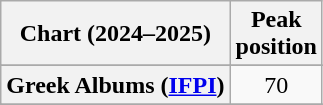<table class="wikitable sortable plainrowheaders" style="text-align:center">
<tr>
<th scope="col">Chart (2024–2025)</th>
<th scope="col">Peak<br>position</th>
</tr>
<tr>
</tr>
<tr>
</tr>
<tr>
</tr>
<tr>
</tr>
<tr>
</tr>
<tr>
</tr>
<tr>
</tr>
<tr>
<th scope="row">Greek Albums (<a href='#'>IFPI</a>)</th>
<td>70</td>
</tr>
<tr>
</tr>
<tr>
</tr>
<tr>
</tr>
<tr>
</tr>
<tr>
</tr>
</table>
